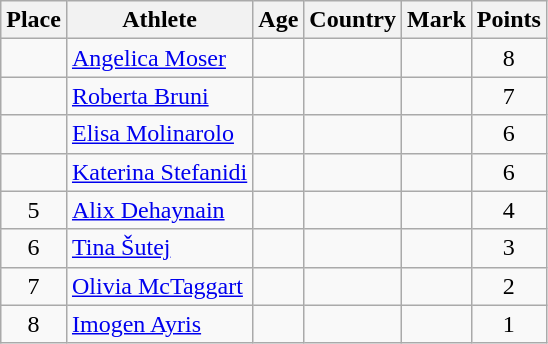<table class="wikitable mw-datatable sortable">
<tr>
<th>Place</th>
<th>Athlete</th>
<th>Age</th>
<th>Country</th>
<th>Mark</th>
<th>Points</th>
</tr>
<tr>
<td align=center></td>
<td><a href='#'>Angelica Moser</a></td>
<td></td>
<td></td>
<td></td>
<td align=center>8</td>
</tr>
<tr>
<td align=center></td>
<td><a href='#'>Roberta Bruni</a></td>
<td></td>
<td></td>
<td></td>
<td align=center>7</td>
</tr>
<tr>
<td align=center></td>
<td><a href='#'>Elisa Molinarolo</a></td>
<td></td>
<td></td>
<td></td>
<td align=center>6</td>
</tr>
<tr>
<td align=center></td>
<td><a href='#'>Katerina Stefanidi</a></td>
<td></td>
<td></td>
<td></td>
<td align=center>6</td>
</tr>
<tr>
<td align=center>5</td>
<td><a href='#'>Alix Dehaynain</a></td>
<td></td>
<td></td>
<td></td>
<td align=center>4</td>
</tr>
<tr>
<td align=center>6</td>
<td><a href='#'>Tina Šutej</a></td>
<td></td>
<td></td>
<td></td>
<td align=center>3</td>
</tr>
<tr>
<td align=center>7</td>
<td><a href='#'>Olivia McTaggart</a></td>
<td></td>
<td></td>
<td></td>
<td align=center>2</td>
</tr>
<tr>
<td align=center>8</td>
<td><a href='#'>Imogen Ayris</a></td>
<td></td>
<td></td>
<td></td>
<td align=center>1</td>
</tr>
</table>
